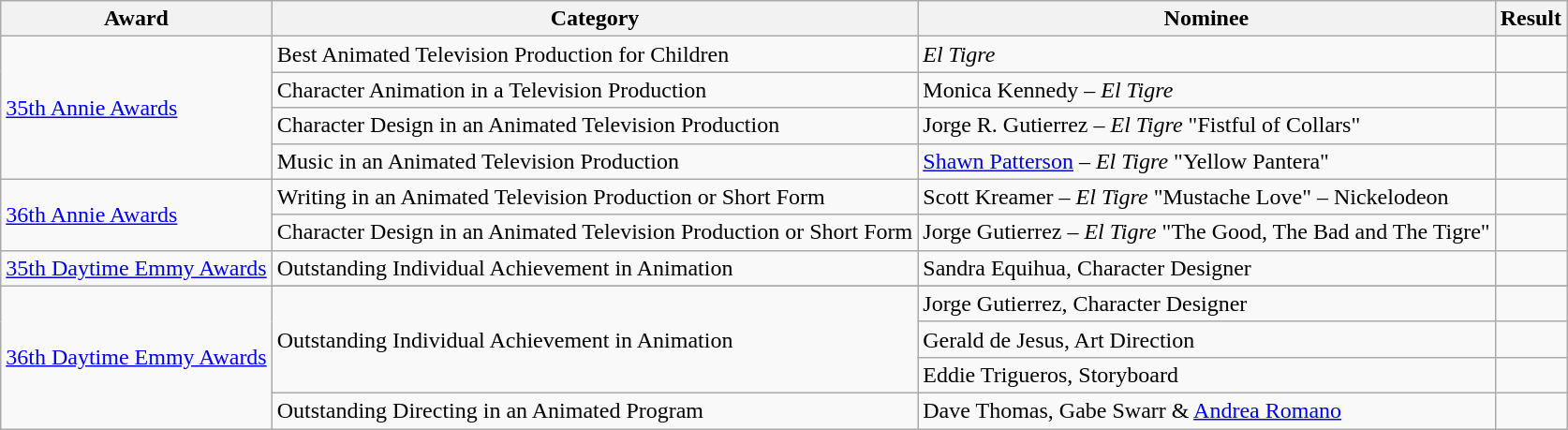<table class="wikitable">
<tr>
<th>Award</th>
<th>Category</th>
<th>Nominee</th>
<th>Result</th>
</tr>
<tr>
<td rowspan=4><a href='#'>35th Annie Awards</a></td>
<td>Best Animated Television Production for Children</td>
<td><em>El Tigre</em></td>
<td></td>
</tr>
<tr>
<td>Character Animation in a Television Production</td>
<td>Monica Kennedy – <em>El Tigre</em></td>
<td></td>
</tr>
<tr>
<td>Character Design in an Animated Television Production</td>
<td>Jorge R. Gutierrez – <em>El Tigre</em> "Fistful of Collars"</td>
<td></td>
</tr>
<tr>
<td>Music in an Animated Television Production</td>
<td><a href='#'>Shawn Patterson</a> – <em>El Tigre</em> "Yellow Pantera"</td>
<td></td>
</tr>
<tr>
<td rowspan=2><a href='#'>36th Annie Awards</a></td>
<td>Writing in an Animated Television Production or Short Form</td>
<td>Scott Kreamer – <em>El Tigre</em> "Mustache Love" – Nickelodeon</td>
<td></td>
</tr>
<tr>
<td>Character Design in an Animated Television Production or Short Form</td>
<td>Jorge Gutierrez – <em>El Tigre</em> "The Good, The Bad and The Tigre"</td>
<td></td>
</tr>
<tr>
<td><a href='#'>35th Daytime Emmy Awards</a></td>
<td>Outstanding Individual Achievement in Animation</td>
<td>Sandra Equihua, Character Designer</td>
<td></td>
</tr>
<tr>
<td rowspan=5><a href='#'>36th Daytime Emmy Awards</a></td>
</tr>
<tr>
<td rowspan=3>Outstanding Individual Achievement in Animation</td>
<td>Jorge Gutierrez, Character Designer</td>
<td></td>
</tr>
<tr>
<td>Gerald de Jesus, Art Direction</td>
<td></td>
</tr>
<tr>
<td>Eddie Trigueros, Storyboard</td>
<td></td>
</tr>
<tr>
<td>Outstanding Directing in an Animated Program</td>
<td>Dave Thomas, Gabe Swarr & <a href='#'>Andrea Romano</a></td>
<td></td>
</tr>
</table>
